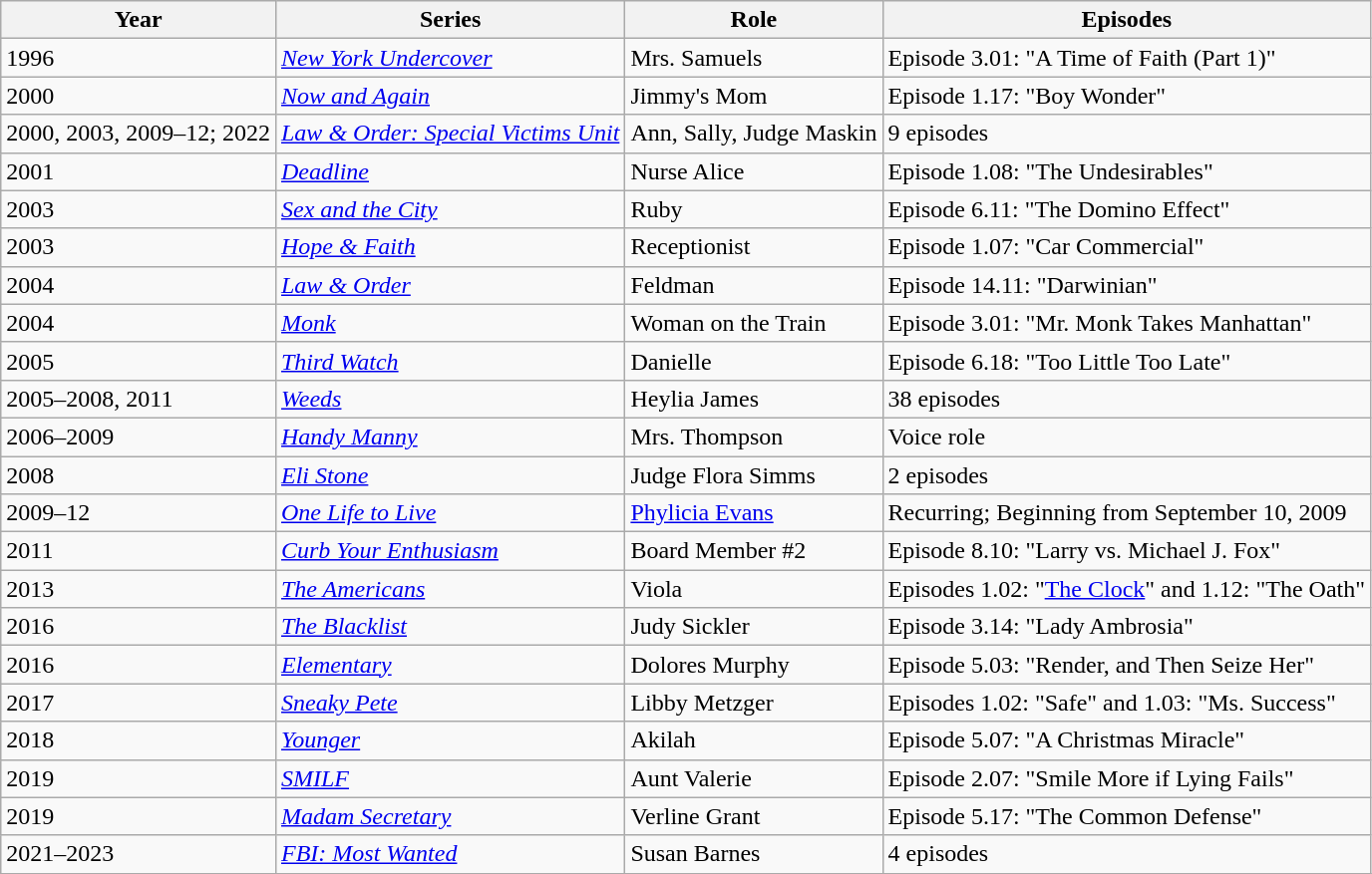<table class="wikitable">
<tr>
<th>Year</th>
<th>Series</th>
<th>Role</th>
<th>Episodes</th>
</tr>
<tr>
<td>1996</td>
<td><em><a href='#'>New York Undercover</a></em></td>
<td>Mrs. Samuels</td>
<td>Episode 3.01: "A Time of Faith (Part 1)"</td>
</tr>
<tr>
<td>2000</td>
<td><em><a href='#'>Now and Again</a></em></td>
<td>Jimmy's Mom</td>
<td>Episode 1.17: "Boy Wonder"</td>
</tr>
<tr>
<td>2000, 2003, 2009–12; 2022</td>
<td><em><a href='#'>Law & Order: Special Victims Unit</a></em></td>
<td>Ann, Sally, Judge Maskin</td>
<td>9 episodes</td>
</tr>
<tr>
<td>2001</td>
<td><em><a href='#'>Deadline</a></em></td>
<td>Nurse Alice</td>
<td>Episode 1.08: "The Undesirables"</td>
</tr>
<tr>
<td>2003</td>
<td><em><a href='#'>Sex and the City</a></em></td>
<td>Ruby</td>
<td>Episode 6.11: "The Domino Effect"</td>
</tr>
<tr>
<td>2003</td>
<td><em><a href='#'>Hope & Faith</a></em></td>
<td>Receptionist</td>
<td>Episode 1.07: "Car Commercial"</td>
</tr>
<tr>
<td>2004</td>
<td><em><a href='#'>Law & Order</a></em></td>
<td>Feldman</td>
<td>Episode 14.11: "Darwinian"</td>
</tr>
<tr>
<td>2004</td>
<td><em><a href='#'>Monk</a></em></td>
<td>Woman on the Train</td>
<td>Episode 3.01: "Mr. Monk Takes Manhattan"</td>
</tr>
<tr>
<td>2005</td>
<td><em><a href='#'>Third Watch</a></em></td>
<td>Danielle</td>
<td>Episode 6.18: "Too Little Too Late"</td>
</tr>
<tr>
<td>2005–2008, 2011</td>
<td><em><a href='#'>Weeds</a></em></td>
<td>Heylia James</td>
<td>38 episodes</td>
</tr>
<tr>
<td>2006–2009</td>
<td><em><a href='#'>Handy Manny</a></em></td>
<td>Mrs. Thompson</td>
<td>Voice role</td>
</tr>
<tr>
<td>2008</td>
<td><em><a href='#'>Eli Stone</a></em></td>
<td>Judge Flora Simms</td>
<td>2 episodes</td>
</tr>
<tr>
<td>2009–12</td>
<td><em><a href='#'>One Life to Live</a></em></td>
<td><a href='#'>Phylicia Evans</a></td>
<td>Recurring; Beginning from September 10, 2009</td>
</tr>
<tr>
<td>2011</td>
<td><em><a href='#'>Curb Your Enthusiasm</a></em></td>
<td>Board Member #2</td>
<td>Episode 8.10: "Larry vs. Michael J. Fox"</td>
</tr>
<tr>
<td>2013</td>
<td><em><a href='#'>The Americans</a></em></td>
<td>Viola</td>
<td>Episodes 1.02: "<a href='#'>The Clock</a>" and 1.12: "The Oath"</td>
</tr>
<tr>
<td>2016</td>
<td><em><a href='#'>The Blacklist</a></em></td>
<td>Judy Sickler</td>
<td>Episode 3.14: "Lady Ambrosia"</td>
</tr>
<tr>
<td>2016</td>
<td><em><a href='#'>Elementary</a></em></td>
<td>Dolores Murphy</td>
<td>Episode 5.03: "Render, and Then Seize Her"</td>
</tr>
<tr>
<td>2017</td>
<td><em><a href='#'>Sneaky Pete</a></em></td>
<td>Libby Metzger</td>
<td>Episodes 1.02: "Safe" and 1.03: "Ms. Success"</td>
</tr>
<tr>
<td>2018</td>
<td><em><a href='#'>Younger</a></em></td>
<td>Akilah</td>
<td>Episode 5.07: "A Christmas Miracle"</td>
</tr>
<tr>
<td>2019</td>
<td><em><a href='#'>SMILF</a></em></td>
<td>Aunt Valerie</td>
<td>Episode 2.07: "Smile More if Lying Fails"</td>
</tr>
<tr>
<td>2019</td>
<td><em><a href='#'>Madam Secretary</a></em></td>
<td>Verline Grant</td>
<td>Episode 5.17: "The Common Defense"</td>
</tr>
<tr>
<td>2021–2023</td>
<td><em><a href='#'>FBI: Most Wanted</a></em></td>
<td>Susan Barnes</td>
<td>4 episodes</td>
</tr>
<tr>
</tr>
</table>
